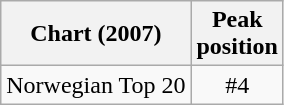<table class="wikitable">
<tr>
<th>Chart (2007)</th>
<th>Peak<br>position</th>
</tr>
<tr>
<td>Norwegian Top 20</td>
<td align="center">#4</td>
</tr>
</table>
